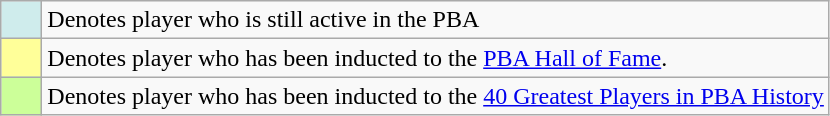<table class="wikitable">
<tr>
<td align="center" bgcolor="#CFECEC" width="20"></td>
<td>Denotes player who is still active in the PBA</td>
</tr>
<tr>
<td align="center" bgcolor="#FFFF99" width="20"></td>
<td>Denotes player who has been inducted to the <a href='#'>PBA Hall of Fame</a>.</td>
</tr>
<tr>
<td style="background:#CCFF99; width:1em"></td>
<td>Denotes player who has been inducted to the <a href='#'>40 Greatest Players in PBA History</a></td>
</tr>
</table>
